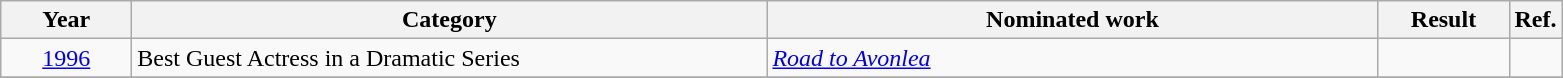<table class=wikitable>
<tr>
<th scope="col" style="width:5em;">Year</th>
<th scope="col" style="width:26em;">Category</th>
<th scope="col" style="width:25em;">Nominated work</th>
<th scope="col" style="width:5em;">Result</th>
<th>Ref.</th>
</tr>
<tr>
<td style="text-align:center;"><a href='#'>1996</a></td>
<td>Best Guest Actress in a Dramatic Series</td>
<td><em><a href='#'>Road to Avonlea</a></em></td>
<td></td>
<td style="text-align:center;"></td>
</tr>
<tr>
</tr>
</table>
